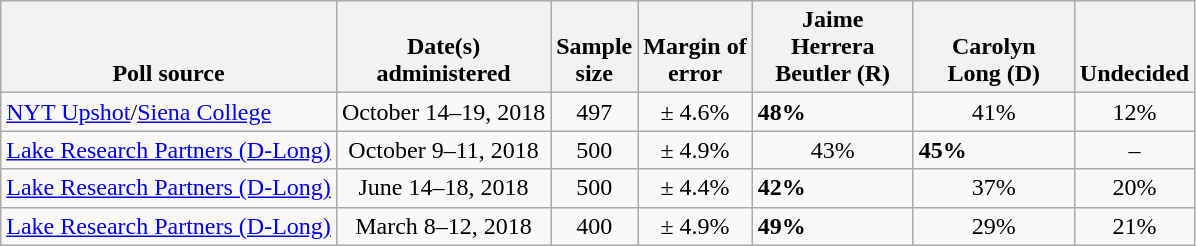<table class="wikitable">
<tr valign= bottom>
<th>Poll source</th>
<th>Date(s)<br>administered</th>
<th>Sample<br>size</th>
<th>Margin of<br>error</th>
<th style="width:100px;">Jaime<br>Herrera Beutler (R)</th>
<th style="width:100px;">Carolyn<br>Long (D)</th>
<th>Undecided</th>
</tr>
<tr>
<td><a href='#'>NYT Upshot</a>/<a href='#'>Siena College</a></td>
<td align=center>October 14–19, 2018</td>
<td align=center>497</td>
<td align=center>± 4.6%</td>
<td><strong>48%</strong></td>
<td align=center>41%</td>
<td align=center>12%</td>
</tr>
<tr>
<td><a href='#'>Lake Research Partners (D-Long)</a></td>
<td align=center>October 9–11, 2018</td>
<td align=center>500</td>
<td align=center>± 4.9%</td>
<td align=center>43%</td>
<td><strong>45%</strong></td>
<td align=center>–</td>
</tr>
<tr>
<td><a href='#'>Lake Research Partners (D-Long)</a></td>
<td align=center>June 14–18, 2018</td>
<td align=center>500</td>
<td align=center>± 4.4%</td>
<td><strong>42%</strong></td>
<td align=center>37%</td>
<td align=center>20%</td>
</tr>
<tr>
<td><a href='#'>Lake Research Partners (D-Long)</a></td>
<td align=center>March 8–12, 2018</td>
<td align=center>400</td>
<td align=center>± 4.9%</td>
<td><strong>49%</strong></td>
<td align=center>29%</td>
<td align=center>21%</td>
</tr>
</table>
